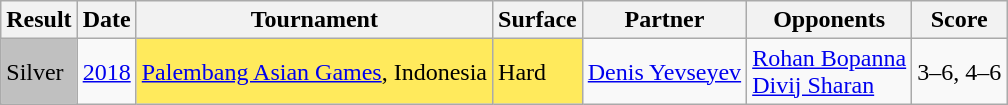<table class=wikitable style=font-size:100%>
<tr>
<th>Result</th>
<th>Date</th>
<th>Tournament</th>
<th>Surface</th>
<th>Partner</th>
<th>Opponents</th>
<th>Score</th>
</tr>
<tr>
<td style="background:silver";">Silver</td>
<td><a href='#'>2018</a></td>
<td style="background:#ffea5c;"><a href='#'>Palembang Asian Games</a>, Indonesia</td>
<td style="background:#ffea5c;">Hard</td>
<td> <a href='#'>Denis Yevseyev</a></td>
<td> <a href='#'>Rohan Bopanna</a><br> <a href='#'>Divij Sharan</a></td>
<td>3–6, 4–6</td>
</tr>
</table>
